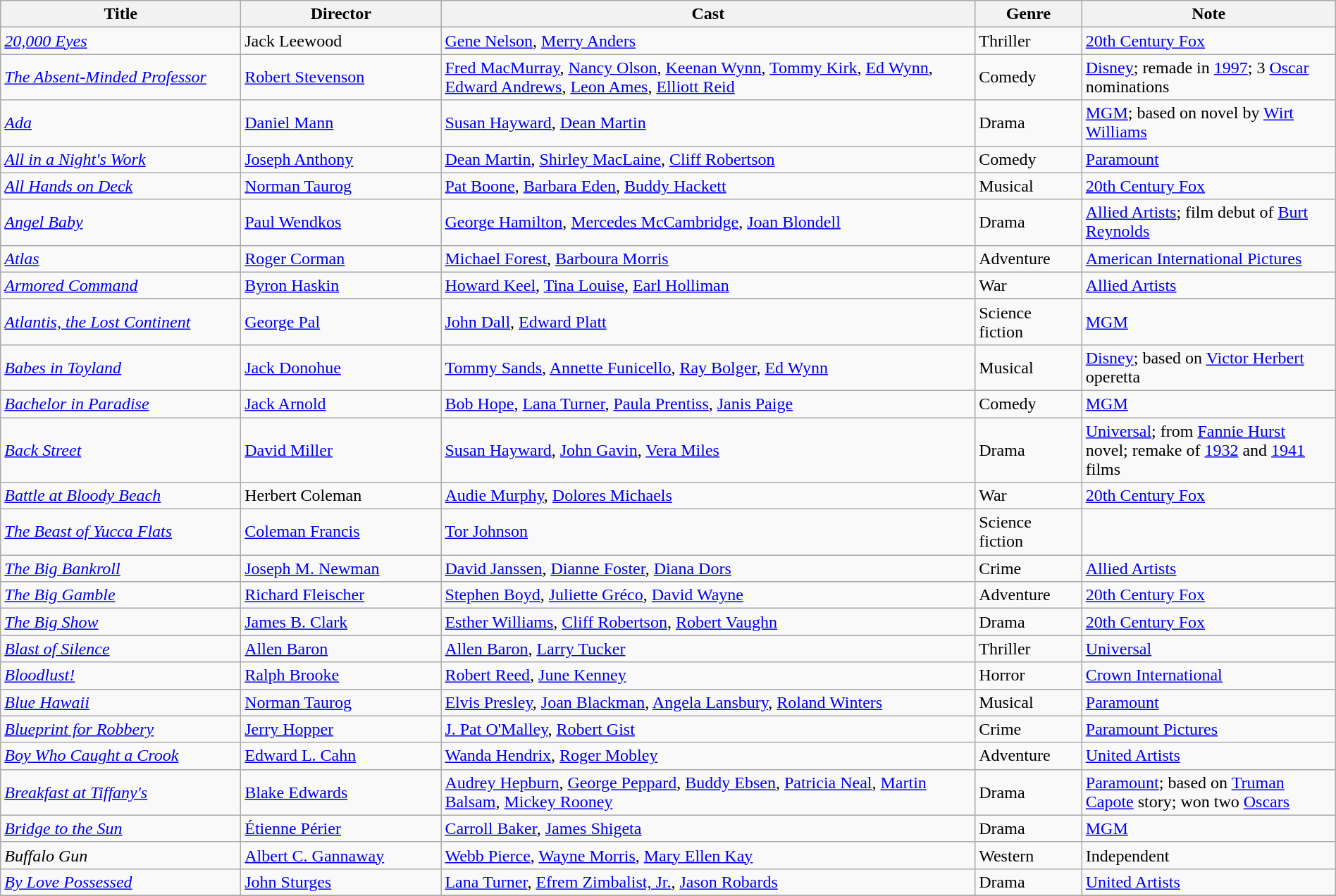<table class="wikitable" width= "100%">
<tr>
<th width=18%>Title</th>
<th width=15%>Director</th>
<th width=40%>Cast</th>
<th width=8%>Genre</th>
<th width=19%>Note</th>
</tr>
<tr>
<td><em><a href='#'>20,000 Eyes</a></em></td>
<td>Jack Leewood</td>
<td><a href='#'>Gene Nelson</a>, <a href='#'>Merry Anders</a></td>
<td>Thriller</td>
<td><a href='#'>20th Century Fox</a></td>
</tr>
<tr>
<td><em><a href='#'>The Absent-Minded Professor</a></em></td>
<td><a href='#'>Robert Stevenson</a></td>
<td><a href='#'>Fred MacMurray</a>, <a href='#'>Nancy Olson</a>, <a href='#'>Keenan Wynn</a>, <a href='#'>Tommy Kirk</a>, <a href='#'>Ed Wynn</a>, <a href='#'>Edward Andrews</a>, <a href='#'>Leon Ames</a>, <a href='#'>Elliott Reid</a></td>
<td>Comedy</td>
<td><a href='#'>Disney</a>; remade in <a href='#'>1997</a>; 3 <a href='#'>Oscar</a> nominations</td>
</tr>
<tr>
<td><em><a href='#'>Ada</a></em></td>
<td><a href='#'>Daniel Mann</a></td>
<td><a href='#'>Susan Hayward</a>, <a href='#'>Dean Martin</a></td>
<td>Drama</td>
<td><a href='#'>MGM</a>; based on novel by <a href='#'>Wirt Williams</a></td>
</tr>
<tr>
<td><em><a href='#'>All in a Night's Work</a></em></td>
<td><a href='#'>Joseph Anthony</a></td>
<td><a href='#'>Dean Martin</a>, <a href='#'>Shirley MacLaine</a>, <a href='#'>Cliff Robertson</a></td>
<td>Comedy</td>
<td><a href='#'>Paramount</a></td>
</tr>
<tr>
<td><em><a href='#'>All Hands on Deck</a></em></td>
<td><a href='#'>Norman Taurog</a></td>
<td><a href='#'>Pat Boone</a>, <a href='#'>Barbara Eden</a>, <a href='#'>Buddy Hackett</a></td>
<td>Musical</td>
<td><a href='#'>20th Century Fox</a></td>
</tr>
<tr>
<td><em><a href='#'>Angel Baby</a></em></td>
<td><a href='#'>Paul Wendkos</a></td>
<td><a href='#'>George Hamilton</a>, <a href='#'>Mercedes McCambridge</a>, <a href='#'>Joan Blondell</a></td>
<td>Drama</td>
<td><a href='#'>Allied Artists</a>; film debut of <a href='#'>Burt Reynolds</a></td>
</tr>
<tr>
<td><em><a href='#'>Atlas</a></em></td>
<td><a href='#'>Roger Corman</a></td>
<td><a href='#'>Michael Forest</a>, <a href='#'>Barboura Morris</a></td>
<td>Adventure</td>
<td><a href='#'>American International Pictures</a></td>
</tr>
<tr>
<td><em><a href='#'>Armored Command</a></em></td>
<td><a href='#'>Byron Haskin</a></td>
<td><a href='#'>Howard Keel</a>, <a href='#'>Tina Louise</a>, <a href='#'>Earl Holliman</a></td>
<td>War</td>
<td><a href='#'>Allied Artists</a></td>
</tr>
<tr>
<td><em><a href='#'>Atlantis, the Lost Continent</a></em></td>
<td><a href='#'>George Pal</a></td>
<td><a href='#'>John Dall</a>, <a href='#'>Edward Platt</a></td>
<td>Science fiction</td>
<td><a href='#'>MGM</a></td>
</tr>
<tr>
<td><em><a href='#'>Babes in Toyland</a></em></td>
<td><a href='#'>Jack Donohue</a></td>
<td><a href='#'>Tommy Sands</a>, <a href='#'>Annette Funicello</a>, <a href='#'>Ray Bolger</a>, <a href='#'>Ed Wynn</a></td>
<td>Musical</td>
<td><a href='#'>Disney</a>; based on <a href='#'>Victor Herbert</a> operetta</td>
</tr>
<tr>
<td><em><a href='#'>Bachelor in Paradise</a></em></td>
<td><a href='#'>Jack Arnold</a></td>
<td><a href='#'>Bob Hope</a>, <a href='#'>Lana Turner</a>, <a href='#'>Paula Prentiss</a>, <a href='#'>Janis Paige</a></td>
<td>Comedy</td>
<td><a href='#'>MGM</a></td>
</tr>
<tr>
<td><em><a href='#'>Back Street</a></em></td>
<td><a href='#'>David Miller</a></td>
<td><a href='#'>Susan Hayward</a>, <a href='#'>John Gavin</a>, <a href='#'>Vera Miles</a></td>
<td>Drama</td>
<td><a href='#'>Universal</a>; from <a href='#'>Fannie Hurst</a> novel; remake of <a href='#'>1932</a> and <a href='#'>1941</a> films</td>
</tr>
<tr>
<td><em><a href='#'>Battle at Bloody Beach</a></em></td>
<td>Herbert Coleman</td>
<td><a href='#'>Audie Murphy</a>, <a href='#'>Dolores Michaels</a></td>
<td>War</td>
<td><a href='#'>20th Century Fox</a></td>
</tr>
<tr>
<td><em><a href='#'>The Beast of Yucca Flats</a></em></td>
<td><a href='#'>Coleman Francis</a></td>
<td><a href='#'>Tor Johnson</a></td>
<td>Science fiction</td>
<td></td>
</tr>
<tr>
<td><em><a href='#'>The Big Bankroll</a></em></td>
<td><a href='#'>Joseph M. Newman</a></td>
<td><a href='#'>David Janssen</a>, <a href='#'>Dianne Foster</a>, <a href='#'>Diana Dors</a></td>
<td>Crime</td>
<td><a href='#'>Allied Artists</a></td>
</tr>
<tr>
<td><em><a href='#'>The Big Gamble</a></em></td>
<td><a href='#'>Richard Fleischer</a></td>
<td><a href='#'>Stephen Boyd</a>, <a href='#'>Juliette Gréco</a>, <a href='#'>David Wayne</a></td>
<td>Adventure</td>
<td><a href='#'>20th Century Fox</a></td>
</tr>
<tr>
<td><em><a href='#'>The Big Show</a></em></td>
<td><a href='#'>James B. Clark</a></td>
<td><a href='#'>Esther Williams</a>, <a href='#'>Cliff Robertson</a>, <a href='#'>Robert Vaughn</a></td>
<td>Drama</td>
<td><a href='#'>20th Century Fox</a></td>
</tr>
<tr>
<td><em><a href='#'>Blast of Silence</a></em></td>
<td><a href='#'>Allen Baron</a></td>
<td><a href='#'>Allen Baron</a>, <a href='#'>Larry Tucker</a></td>
<td>Thriller</td>
<td><a href='#'>Universal</a></td>
</tr>
<tr>
<td><em><a href='#'>Bloodlust!</a></em></td>
<td><a href='#'>Ralph Brooke</a></td>
<td><a href='#'>Robert Reed</a>, <a href='#'>June Kenney</a></td>
<td>Horror</td>
<td><a href='#'>Crown International</a></td>
</tr>
<tr>
<td><em><a href='#'>Blue Hawaii</a></em></td>
<td><a href='#'>Norman Taurog</a></td>
<td><a href='#'>Elvis Presley</a>, <a href='#'>Joan Blackman</a>, <a href='#'>Angela Lansbury</a>, <a href='#'>Roland Winters</a></td>
<td>Musical</td>
<td><a href='#'>Paramount</a></td>
</tr>
<tr>
<td><em><a href='#'>Blueprint for Robbery</a></em></td>
<td><a href='#'>Jerry Hopper</a></td>
<td><a href='#'>J. Pat O'Malley</a>, <a href='#'>Robert Gist</a></td>
<td>Crime</td>
<td><a href='#'>Paramount Pictures</a></td>
</tr>
<tr>
<td><em><a href='#'>Boy Who Caught a Crook</a></em></td>
<td><a href='#'>Edward L. Cahn</a></td>
<td><a href='#'>Wanda Hendrix</a>, <a href='#'>Roger Mobley</a></td>
<td>Adventure</td>
<td><a href='#'>United Artists</a></td>
</tr>
<tr>
<td><em><a href='#'>Breakfast at Tiffany's</a></em></td>
<td><a href='#'>Blake Edwards</a></td>
<td><a href='#'>Audrey Hepburn</a>, <a href='#'>George Peppard</a>, <a href='#'>Buddy Ebsen</a>, <a href='#'>Patricia Neal</a>, <a href='#'>Martin Balsam</a>, <a href='#'>Mickey Rooney</a></td>
<td>Drama</td>
<td><a href='#'>Paramount</a>; based on <a href='#'>Truman Capote</a> story; won two <a href='#'>Oscars</a></td>
</tr>
<tr>
<td><em><a href='#'>Bridge to the Sun</a></em></td>
<td><a href='#'>Étienne Périer</a></td>
<td><a href='#'>Carroll Baker</a>, <a href='#'>James Shigeta</a></td>
<td>Drama</td>
<td><a href='#'>MGM</a></td>
</tr>
<tr>
<td><em>Buffalo Gun</em></td>
<td><a href='#'>Albert C. Gannaway</a></td>
<td><a href='#'>Webb Pierce</a>, <a href='#'>Wayne Morris</a>, <a href='#'>Mary Ellen Kay</a></td>
<td>Western</td>
<td>Independent</td>
</tr>
<tr>
<td><em><a href='#'>By Love Possessed</a></em></td>
<td><a href='#'>John Sturges</a></td>
<td><a href='#'>Lana Turner</a>, <a href='#'>Efrem Zimbalist, Jr.</a>, <a href='#'>Jason Robards</a></td>
<td>Drama</td>
<td><a href='#'>United Artists</a></td>
</tr>
<tr>
</tr>
</table>
